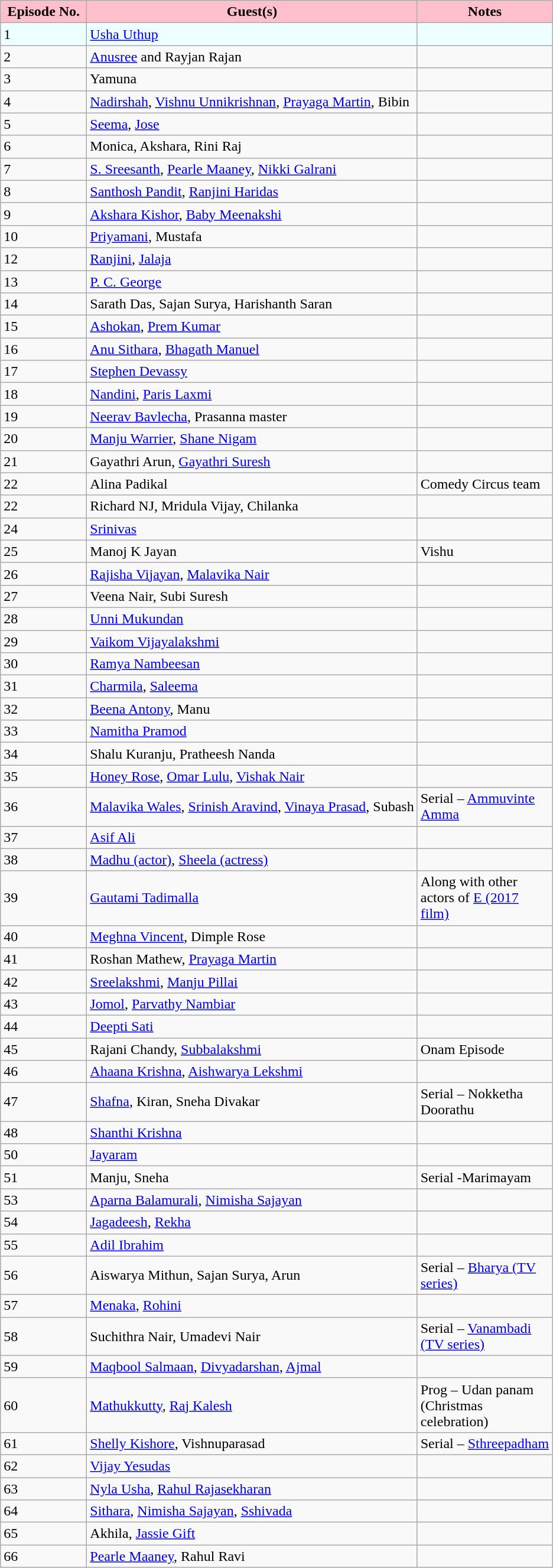<table class="wikitable">
<tr>
<th style="background:Pink" width="90">Episode No.</th>
<th style="background:Pink">Guest(s)</th>
<th style="background:Pink" width="145">Notes</th>
</tr>
<tr style="background:#eff;">
<td>1</td>
<td><a href='#'>Usha Uthup</a></td>
<td></td>
</tr>
<tr>
<td>2</td>
<td><a href='#'>Anusree</a> and Rayjan Rajan</td>
<td></td>
</tr>
<tr>
<td>3</td>
<td>Yamuna</td>
<td></td>
</tr>
<tr>
<td>4</td>
<td><a href='#'>Nadirshah</a>, <a href='#'>Vishnu Unnikrishnan</a>, <a href='#'>Prayaga Martin</a>, Bibin</td>
<td></td>
</tr>
<tr>
<td>5</td>
<td><a href='#'>Seema</a>, <a href='#'>Jose</a></td>
<td></td>
</tr>
<tr>
<td>6</td>
<td>Monica, Akshara, Rini Raj</td>
<td></td>
</tr>
<tr>
<td>7</td>
<td><a href='#'>S. Sreesanth</a>, <a href='#'>Pearle Maaney</a>, <a href='#'>Nikki Galrani</a></td>
<td></td>
</tr>
<tr>
<td>8</td>
<td><a href='#'>Santhosh Pandit</a>, <a href='#'>Ranjini Haridas</a></td>
<td></td>
</tr>
<tr>
<td>9</td>
<td><a href='#'>Akshara Kishor</a>, <a href='#'>Baby Meenakshi</a></td>
<td></td>
</tr>
<tr>
<td>10</td>
<td><a href='#'>Priyamani</a>, Mustafa</td>
<td></td>
</tr>
<tr>
<td>12</td>
<td><a href='#'>Ranjini</a>, <a href='#'>Jalaja</a></td>
<td></td>
</tr>
<tr>
<td>13</td>
<td><a href='#'>P. C. George</a></td>
<td></td>
</tr>
<tr>
<td>14</td>
<td>Sarath Das, Sajan Surya, Harishanth Saran</td>
<td></td>
</tr>
<tr>
<td>15</td>
<td><a href='#'>Ashokan</a>, <a href='#'>Prem Kumar</a></td>
<td></td>
</tr>
<tr>
<td>16</td>
<td><a href='#'>Anu Sithara</a>, <a href='#'>Bhagath Manuel</a></td>
<td></td>
</tr>
<tr>
<td>17</td>
<td><a href='#'>Stephen Devassy</a></td>
<td></td>
</tr>
<tr>
<td>18</td>
<td><a href='#'>Nandini</a>, <a href='#'>Paris Laxmi</a></td>
<td></td>
</tr>
<tr>
<td>19</td>
<td><a href='#'>Neerav Bavlecha</a>, Prasanna master</td>
<td></td>
</tr>
<tr>
<td>20</td>
<td><a href='#'>Manju Warrier</a>, <a href='#'>Shane Nigam</a></td>
<td></td>
</tr>
<tr>
<td>21</td>
<td>Gayathri Arun, <a href='#'>Gayathri Suresh</a></td>
<td></td>
</tr>
<tr>
<td>22</td>
<td>Alina Padikal</td>
<td>Comedy Circus team</td>
</tr>
<tr>
<td>22</td>
<td>Richard NJ, Mridula Vijay, Chilanka</td>
<td></td>
</tr>
<tr>
<td>24</td>
<td><a href='#'>Srinivas</a></td>
<td></td>
</tr>
<tr>
<td>25</td>
<td>Manoj K Jayan</td>
<td>Vishu</td>
</tr>
<tr>
<td>26</td>
<td><a href='#'>Rajisha Vijayan</a>, <a href='#'>Malavika Nair</a></td>
<td></td>
</tr>
<tr>
<td>27</td>
<td>Veena Nair, Subi Suresh</td>
<td></td>
</tr>
<tr>
<td>28</td>
<td><a href='#'>Unni Mukundan</a></td>
<td></td>
</tr>
<tr>
<td>29</td>
<td><a href='#'>Vaikom Vijayalakshmi</a></td>
<td></td>
</tr>
<tr>
<td>30</td>
<td><a href='#'>Ramya Nambeesan</a></td>
<td></td>
</tr>
<tr>
<td>31</td>
<td><a href='#'>Charmila</a>, <a href='#'>Saleema</a></td>
<td></td>
</tr>
<tr>
<td>32</td>
<td><a href='#'>Beena Antony</a>, Manu</td>
<td></td>
</tr>
<tr>
<td>33</td>
<td><a href='#'>Namitha Pramod</a></td>
<td></td>
</tr>
<tr>
<td>34</td>
<td>Shalu Kuranju, Pratheesh Nanda</td>
<td></td>
</tr>
<tr>
<td>35</td>
<td><a href='#'>Honey Rose</a>, <a href='#'>Omar Lulu</a>, <a href='#'>Vishak Nair</a></td>
<td></td>
</tr>
<tr>
<td>36</td>
<td><a href='#'>Malavika Wales</a>, <a href='#'>Srinish Aravind</a>, <a href='#'>Vinaya Prasad</a>, Subash</td>
<td>Serial – <a href='#'>Ammuvinte Amma</a></td>
</tr>
<tr>
<td>37</td>
<td><a href='#'>Asif Ali</a></td>
<td></td>
</tr>
<tr>
<td>38</td>
<td><a href='#'>Madhu (actor)</a>, <a href='#'>Sheela (actress)</a></td>
<td></td>
</tr>
<tr>
<td>39</td>
<td><a href='#'>Gautami Tadimalla</a></td>
<td>Along with other actors of <a href='#'>E (2017 film)</a></td>
</tr>
<tr>
<td>40</td>
<td><a href='#'>Meghna Vincent</a>, Dimple Rose</td>
<td></td>
</tr>
<tr>
<td>41</td>
<td>Roshan Mathew, <a href='#'>Prayaga Martin</a></td>
<td></td>
</tr>
<tr>
<td>42</td>
<td><a href='#'>Sreelakshmi</a>, <a href='#'>Manju Pillai</a></td>
<td></td>
</tr>
<tr>
<td>43</td>
<td><a href='#'>Jomol</a>, <a href='#'>Parvathy Nambiar</a></td>
<td></td>
</tr>
<tr>
<td>44</td>
<td><a href='#'>Deepti Sati</a></td>
<td></td>
</tr>
<tr>
<td>45</td>
<td>Rajani Chandy, <a href='#'>Subbalakshmi</a></td>
<td>Onam Episode</td>
</tr>
<tr>
<td>46</td>
<td><a href='#'>Ahaana Krishna</a>, <a href='#'>Aishwarya Lekshmi</a></td>
</tr>
<tr>
<td>47</td>
<td><a href='#'>Shafna</a>, Kiran, Sneha Divakar</td>
<td>Serial – Nokketha Doorathu</td>
</tr>
<tr>
<td>48</td>
<td><a href='#'>Shanthi Krishna</a></td>
<td></td>
</tr>
<tr>
<td>50</td>
<td><a href='#'>Jayaram</a></td>
<td></td>
</tr>
<tr>
<td>51</td>
<td>Manju, Sneha</td>
<td>Serial -Marimayam</td>
</tr>
<tr>
<td>53</td>
<td><a href='#'>Aparna Balamurali</a>, <a href='#'>Nimisha Sajayan</a></td>
<td></td>
</tr>
<tr>
<td>54</td>
<td><a href='#'>Jagadeesh</a>, <a href='#'>Rekha</a></td>
<td></td>
</tr>
<tr>
<td>55</td>
<td><a href='#'>Adil Ibrahim</a></td>
<td></td>
</tr>
<tr>
<td>56</td>
<td>Aiswarya Mithun, Sajan Surya, Arun</td>
<td>Serial – <a href='#'>Bharya (TV series)</a></td>
</tr>
<tr>
<td>57</td>
<td><a href='#'>Menaka</a>, <a href='#'>Rohini</a></td>
<td></td>
</tr>
<tr>
<td>58</td>
<td>Suchithra Nair, Umadevi Nair</td>
<td>Serial – <a href='#'>Vanambadi (TV series)</a></td>
</tr>
<tr>
<td>59</td>
<td><a href='#'>Maqbool Salmaan</a>, <a href='#'>Divyadarshan</a>, <a href='#'>Ajmal</a></td>
<td></td>
</tr>
<tr>
<td>60</td>
<td><a href='#'>Mathukkutty</a>, <a href='#'>Raj Kalesh</a></td>
<td>Prog – Udan panam <br>(Christmas celebration)</td>
</tr>
<tr>
<td>61</td>
<td><a href='#'>Shelly Kishore</a>, Vishnuparasad</td>
<td>Serial – <a href='#'>Sthreepadham</a></td>
</tr>
<tr>
<td>62</td>
<td><a href='#'>Vijay Yesudas</a></td>
<td></td>
</tr>
<tr>
<td>63</td>
<td><a href='#'>Nyla Usha</a>, <a href='#'>Rahul Rajasekharan</a></td>
<td></td>
</tr>
<tr>
<td>64</td>
<td><a href='#'>Sithara</a>, <a href='#'>Nimisha Sajayan</a>, <a href='#'>Sshivada</a></td>
<td></td>
</tr>
<tr>
<td>65</td>
<td>Akhila, <a href='#'>Jassie Gift</a></td>
<td></td>
</tr>
<tr>
<td>66</td>
<td><a href='#'>Pearle Maaney</a>, Rahul Ravi</td>
<td></td>
</tr>
</table>
